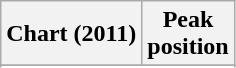<table class="wikitable sortable plainrowheaders">
<tr>
<th>Chart (2011)</th>
<th>Peak<br>position</th>
</tr>
<tr>
</tr>
<tr>
</tr>
<tr>
</tr>
<tr>
</tr>
<tr>
</tr>
</table>
